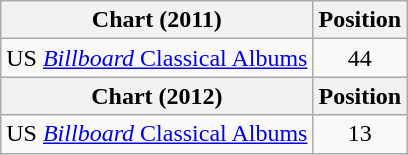<table class="wikitable sortable">
<tr>
<th scope="col">Chart (2011)</th>
<th scope="col">Position</th>
</tr>
<tr>
<td>US <a href='#'><em>Billboard</em> Classical Albums</a></td>
<td style="text-align:center;">44</td>
</tr>
<tr>
<th scope="col">Chart (2012)</th>
<th scope="col">Position</th>
</tr>
<tr>
<td>US <a href='#'><em>Billboard</em> Classical Albums</a></td>
<td style="text-align:center;">13</td>
</tr>
</table>
